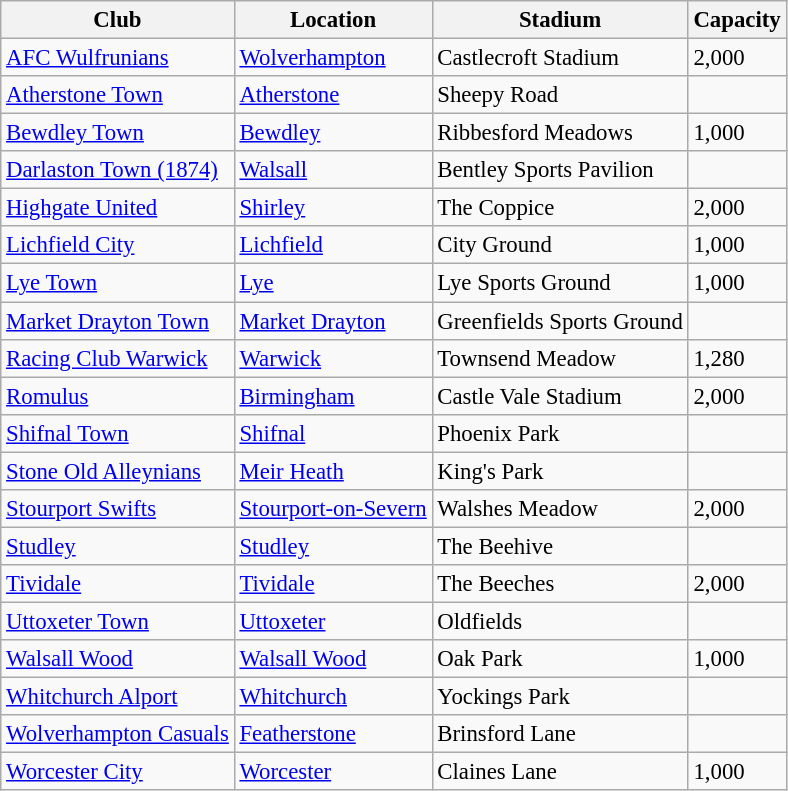<table class="wikitable sortable" style="font-size:95%">
<tr>
<th>Club</th>
<th>Location</th>
<th>Stadium</th>
<th>Capacity</th>
</tr>
<tr>
<td><a href='#'>AFC Wulfrunians</a></td>
<td><a href='#'>Wolverhampton</a></td>
<td>Castlecroft Stadium</td>
<td>2,000</td>
</tr>
<tr>
<td><a href='#'>Atherstone Town</a></td>
<td><a href='#'>Atherstone</a></td>
<td>Sheepy Road</td>
<td></td>
</tr>
<tr>
<td><a href='#'>Bewdley Town</a></td>
<td><a href='#'>Bewdley</a></td>
<td>Ribbesford Meadows</td>
<td>1,000</td>
</tr>
<tr>
<td><a href='#'>Darlaston Town (1874)</a></td>
<td><a href='#'>Walsall</a></td>
<td>Bentley Sports Pavilion</td>
<td></td>
</tr>
<tr>
<td><a href='#'>Highgate United</a></td>
<td><a href='#'>Shirley</a></td>
<td>The Coppice</td>
<td>2,000</td>
</tr>
<tr>
<td><a href='#'>Lichfield City</a></td>
<td><a href='#'>Lichfield</a></td>
<td>City Ground</td>
<td>1,000</td>
</tr>
<tr>
<td><a href='#'>Lye Town</a></td>
<td><a href='#'>Lye</a></td>
<td>Lye Sports Ground</td>
<td>1,000</td>
</tr>
<tr>
<td><a href='#'>Market Drayton Town</a></td>
<td><a href='#'>Market Drayton</a></td>
<td>Greenfields Sports Ground</td>
<td></td>
</tr>
<tr>
<td><a href='#'>Racing Club Warwick</a></td>
<td><a href='#'>Warwick</a></td>
<td>Townsend Meadow</td>
<td>1,280</td>
</tr>
<tr>
<td><a href='#'>Romulus</a></td>
<td><a href='#'>Birmingham</a> </td>
<td>Castle Vale Stadium</td>
<td>2,000</td>
</tr>
<tr>
<td><a href='#'>Shifnal Town</a></td>
<td><a href='#'>Shifnal</a></td>
<td>Phoenix Park</td>
<td></td>
</tr>
<tr>
<td><a href='#'>Stone Old Alleynians</a></td>
<td><a href='#'>Meir Heath</a></td>
<td>King's Park</td>
<td></td>
</tr>
<tr>
<td><a href='#'>Stourport Swifts</a></td>
<td><a href='#'>Stourport-on-Severn</a></td>
<td>Walshes Meadow</td>
<td>2,000</td>
</tr>
<tr>
<td><a href='#'>Studley</a></td>
<td><a href='#'>Studley</a></td>
<td>The Beehive</td>
<td></td>
</tr>
<tr>
<td><a href='#'>Tividale</a></td>
<td><a href='#'>Tividale</a></td>
<td>The Beeches</td>
<td>2,000</td>
</tr>
<tr>
<td><a href='#'>Uttoxeter Town</a></td>
<td><a href='#'>Uttoxeter</a></td>
<td>Oldfields</td>
<td></td>
</tr>
<tr>
<td><a href='#'>Walsall Wood</a></td>
<td><a href='#'>Walsall Wood</a></td>
<td>Oak Park</td>
<td>1,000</td>
</tr>
<tr>
<td><a href='#'>Whitchurch Alport</a></td>
<td><a href='#'>Whitchurch</a></td>
<td>Yockings Park</td>
<td></td>
</tr>
<tr>
<td><a href='#'>Wolverhampton Casuals</a></td>
<td><a href='#'>Featherstone</a></td>
<td>Brinsford Lane</td>
<td></td>
</tr>
<tr>
<td><a href='#'>Worcester City</a></td>
<td><a href='#'>Worcester</a></td>
<td>Claines Lane</td>
<td>1,000</td>
</tr>
</table>
